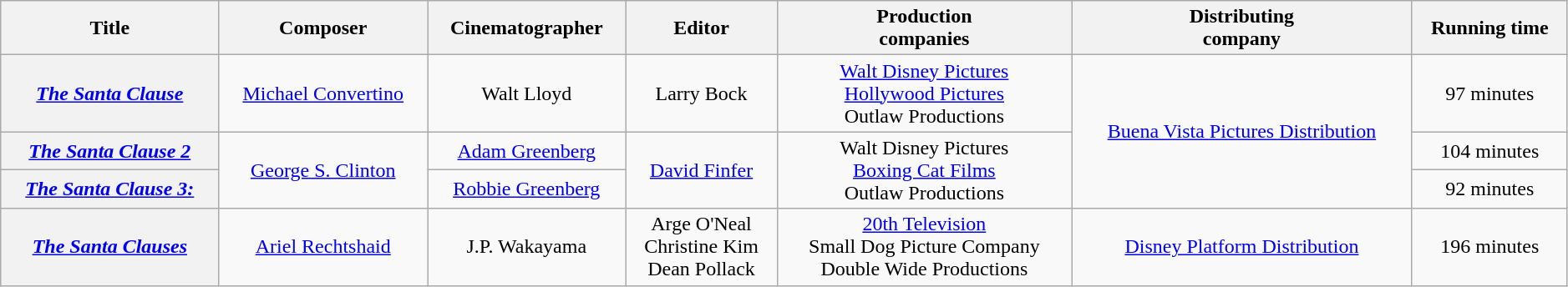<table class="wikitable sortable" style="text-align:center; width:99%;">
<tr>
<th style="text-align:center;">Title</th>
<th style="text-align:center;">Composer</th>
<th style="text-align:center;">Cinematographer</th>
<th style="text-align:center;">Editor</th>
<th style="text-align:center;">Production<br>companies</th>
<th style="text-align:center;">Distributing<br>company</th>
<th style="text-align:center;">Running time</th>
</tr>
<tr>
<th><em><a href='#'>The Santa Clause</a></em></th>
<td><a href='#'>Michael Convertino</a></td>
<td>Walt Lloyd</td>
<td>Larry Bock</td>
<td><a href='#'>Walt Disney Pictures</a><br><a href='#'>Hollywood Pictures</a><br>Outlaw Productions</td>
<td rowspan="3"><a href='#'>Buena Vista Pictures Distribution</a></td>
<td>97 minutes</td>
</tr>
<tr>
<th><em><a href='#'>The Santa Clause 2</a></em></th>
<td rowspan="2"><a href='#'>George S. Clinton</a></td>
<td><a href='#'>Adam Greenberg</a></td>
<td rowspan="2"><a href='#'>David Finfer</a></td>
<td rowspan="2">Walt Disney Pictures<br><a href='#'>Boxing Cat Films</a><br>Outlaw Productions</td>
<td>104 minutes</td>
</tr>
<tr>
<th><em><a href='#'>The Santa Clause 3:<br></a></em></th>
<td><a href='#'>Robbie Greenberg</a></td>
<td>92 minutes</td>
</tr>
<tr>
<th><em><a href='#'>The Santa Clauses</a></em></th>
<td><a href='#'>Ariel Rechtshaid</a></td>
<td>J.P. Wakayama</td>
<td>Arge O'Neal<br>Christine Kim<br>Dean Pollack</td>
<td><a href='#'>20th Television</a><br>Small Dog Picture Company<br>Double Wide Productions</td>
<td><a href='#'>Disney Platform Distribution</a></td>
<td>196 minutes</td>
</tr>
</table>
